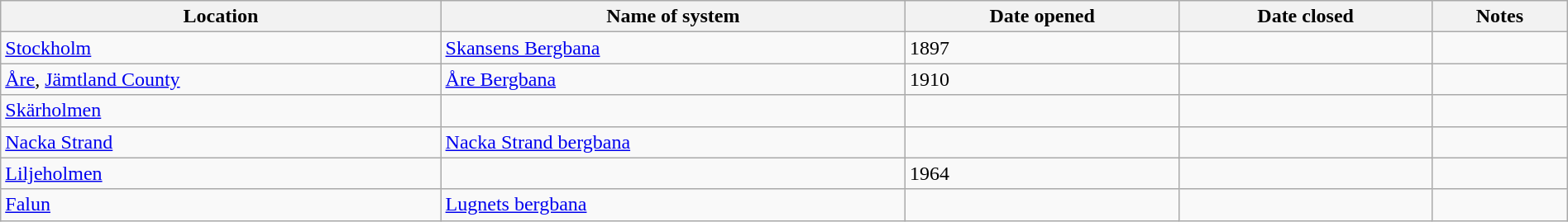<table class="wikitable" width=100%>
<tr>
<th>Location</th>
<th>Name of system</th>
<th>Date opened</th>
<th>Date closed</th>
<th>Notes</th>
</tr>
<tr>
<td><a href='#'>Stockholm</a></td>
<td><a href='#'>Skansens Bergbana</a></td>
<td>1897</td>
<td></td>
<td></td>
</tr>
<tr>
<td><a href='#'>Åre</a>, <a href='#'>Jämtland County</a></td>
<td><a href='#'>Åre Bergbana</a></td>
<td>1910</td>
<td></td>
<td></td>
</tr>
<tr>
<td><a href='#'>Skärholmen</a></td>
<td></td>
<td></td>
<td></td>
<td></td>
</tr>
<tr>
<td><a href='#'>Nacka Strand</a></td>
<td><a href='#'>Nacka Strand bergbana</a></td>
<td></td>
<td></td>
<td></td>
</tr>
<tr>
<td><a href='#'>Liljeholmen</a></td>
<td></td>
<td>1964</td>
<td></td>
<td></td>
</tr>
<tr>
<td><a href='#'>Falun</a></td>
<td><a href='#'>Lugnets bergbana</a></td>
<td></td>
<td></td>
<td></td>
</tr>
</table>
